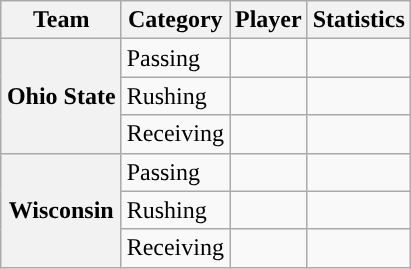<table class="wikitable" style="float:right">
<tr>
<th>Team</th>
<th>Category</th>
<th>Player</th>
<th>Statistics</th>
</tr>
<tr>
<th rowspan=3>Ohio State</th>
<td>Passing</td>
<td></td>
<td></td>
</tr>
<tr>
<td>Rushing</td>
<td></td>
<td></td>
</tr>
<tr>
<td>Receiving</td>
<td></td>
<td></td>
</tr>
<tr>
<th rowspan=3>Wisconsin</th>
<td>Passing</td>
<td></td>
<td></td>
</tr>
<tr>
<td>Rushing</td>
<td></td>
<td></td>
</tr>
<tr>
<td>Receiving</td>
<td></td>
<td></td>
</tr>
</table>
